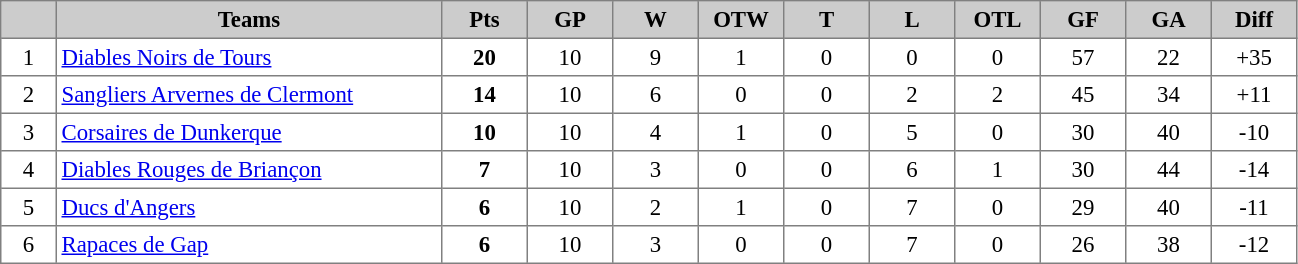<table cellpadding="3" cellspacing="0" border="1" style="font-size: 95%; border: gray solid 1px; border-collapse: collapse; text-align:center;">
<tr bgcolor="#CCCCCC">
<th width="30"></th>
<th width="250">Teams</th>
<th width="50"><strong>Pts</strong></th>
<th width="50">GP</th>
<th width="50">W</th>
<th width="50">OTW</th>
<th width="50">T</th>
<th width="50">L</th>
<th width="50">OTL</th>
<th width="50">GF</th>
<th width="50">GA</th>
<th width="50">Diff</th>
</tr>
<tr>
<td>1</td>
<td align="left"><a href='#'>Diables Noirs de Tours</a></td>
<td><strong>20</strong></td>
<td>10</td>
<td>9</td>
<td>1</td>
<td>0</td>
<td>0</td>
<td>0</td>
<td>57</td>
<td>22</td>
<td>+35</td>
</tr>
<tr>
<td>2</td>
<td align="left"><a href='#'>Sangliers Arvernes de Clermont</a></td>
<td><strong>14</strong></td>
<td>10</td>
<td>6</td>
<td>0</td>
<td>0</td>
<td>2</td>
<td>2</td>
<td>45</td>
<td>34</td>
<td>+11</td>
</tr>
<tr>
<td>3</td>
<td align="left"><a href='#'>Corsaires de Dunkerque</a></td>
<td><strong>10</strong></td>
<td>10</td>
<td>4</td>
<td>1</td>
<td>0</td>
<td>5</td>
<td>0</td>
<td>30</td>
<td>40</td>
<td>-10</td>
</tr>
<tr>
<td>4</td>
<td align="left"><a href='#'>Diables Rouges de Briançon</a></td>
<td><strong>7</strong></td>
<td>10</td>
<td>3</td>
<td>0</td>
<td>0</td>
<td>6</td>
<td>1</td>
<td>30</td>
<td>44</td>
<td>-14</td>
</tr>
<tr>
<td>5</td>
<td align="left"><a href='#'>Ducs d'Angers</a></td>
<td><strong>6</strong></td>
<td>10</td>
<td>2</td>
<td>1</td>
<td>0</td>
<td>7</td>
<td>0</td>
<td>29</td>
<td>40</td>
<td>-11</td>
</tr>
<tr>
<td>6</td>
<td align="left"><a href='#'>Rapaces de Gap</a></td>
<td><strong>6</strong></td>
<td>10</td>
<td>3</td>
<td>0</td>
<td>0</td>
<td>7</td>
<td>0</td>
<td>26</td>
<td>38</td>
<td>-12</td>
</tr>
</table>
